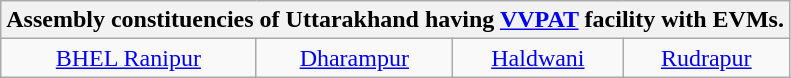<table class="wikitable" | align="center">
<tr>
<th colspan="4">Assembly constituencies of Uttarakhand having <a href='#'>VVPAT</a> facility with EVMs.</th>
</tr>
<tr style="text-align:center">
<td><a href='#'>BHEL Ranipur</a></td>
<td><a href='#'>Dharampur</a></td>
<td><a href='#'>Haldwani</a></td>
<td><a href='#'>Rudrapur</a></td>
</tr>
</table>
